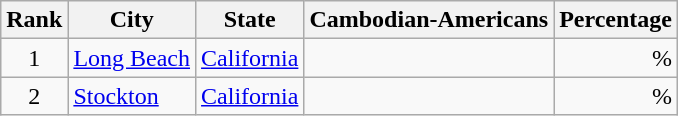<table class="wikitable sortable">
<tr>
<th>Rank</th>
<th>City</th>
<th>State</th>
<th>Cambodian-Americans</th>
<th>Percentage</th>
</tr>
<tr>
<td align=center>1</td>
<td><a href='#'>Long Beach</a></td>
<td><a href='#'>California</a></td>
<td align=right></td>
<td align=right>%</td>
</tr>
<tr>
<td align=center>2</td>
<td><a href='#'>Stockton</a></td>
<td><a href='#'>California</a></td>
<td align=right></td>
<td align=right>%</td>
</tr>
</table>
